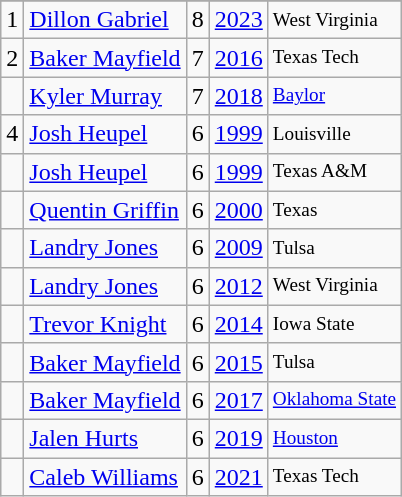<table class="wikitable">
<tr>
</tr>
<tr>
<td>1</td>
<td><a href='#'>Dillon Gabriel</a></td>
<td><abbr>8</abbr></td>
<td><a href='#'>2023</a></td>
<td style="font-size:80%;">West Virginia</td>
</tr>
<tr>
<td>2</td>
<td><a href='#'>Baker Mayfield</a></td>
<td><abbr>7</abbr></td>
<td><a href='#'>2016</a></td>
<td style="font-size:80%;">Texas Tech</td>
</tr>
<tr>
<td></td>
<td><a href='#'>Kyler Murray</a></td>
<td><abbr>7</abbr></td>
<td><a href='#'>2018</a></td>
<td style="font-size:80%;"><a href='#'>Baylor</a></td>
</tr>
<tr>
<td>4</td>
<td><a href='#'>Josh Heupel</a></td>
<td><abbr>6</abbr></td>
<td><a href='#'>1999</a></td>
<td style="font-size:80%;">Louisville</td>
</tr>
<tr>
<td></td>
<td><a href='#'>Josh Heupel</a></td>
<td><abbr>6</abbr></td>
<td><a href='#'>1999</a></td>
<td style="font-size:80%;">Texas A&M</td>
</tr>
<tr>
<td></td>
<td><a href='#'>Quentin Griffin</a></td>
<td><abbr>6</abbr></td>
<td><a href='#'>2000</a></td>
<td style="font-size:80%;">Texas</td>
</tr>
<tr>
<td></td>
<td><a href='#'>Landry Jones</a></td>
<td><abbr>6</abbr></td>
<td><a href='#'>2009</a></td>
<td style="font-size:80%;">Tulsa</td>
</tr>
<tr>
<td></td>
<td><a href='#'>Landry Jones</a></td>
<td><abbr>6</abbr></td>
<td><a href='#'>2012</a></td>
<td style="font-size:80%;">West Virginia</td>
</tr>
<tr>
<td></td>
<td><a href='#'>Trevor Knight</a></td>
<td><abbr>6</abbr></td>
<td><a href='#'>2014</a></td>
<td style="font-size:80%;">Iowa State</td>
</tr>
<tr>
<td></td>
<td><a href='#'>Baker Mayfield</a></td>
<td><abbr>6</abbr></td>
<td><a href='#'>2015</a></td>
<td style="font-size:80%;">Tulsa</td>
</tr>
<tr>
<td></td>
<td><a href='#'>Baker Mayfield</a></td>
<td><abbr>6</abbr></td>
<td><a href='#'>2017</a></td>
<td style="font-size:80%;"><a href='#'>Oklahoma State</a></td>
</tr>
<tr>
<td></td>
<td><a href='#'>Jalen Hurts</a></td>
<td><abbr>6</abbr></td>
<td><a href='#'>2019</a></td>
<td style="font-size:80%;"><a href='#'>Houston</a></td>
</tr>
<tr>
<td></td>
<td><a href='#'>Caleb Williams</a></td>
<td><abbr>6</abbr></td>
<td><a href='#'>2021</a></td>
<td style="font-size:80%;">Texas Tech</td>
</tr>
</table>
